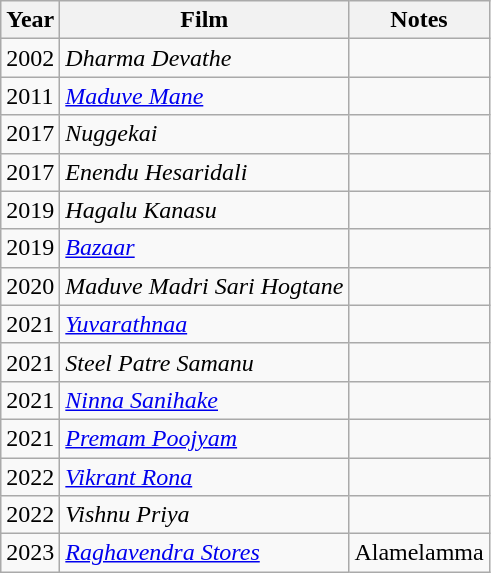<table class="wikitable sortable">
<tr>
<th>Year</th>
<th>Film</th>
<th>Notes</th>
</tr>
<tr>
<td>2002</td>
<td><em>Dharma Devathe</em></td>
<td></td>
</tr>
<tr>
<td>2011</td>
<td><em><a href='#'>Maduve Mane</a></em></td>
<td></td>
</tr>
<tr>
<td>2017</td>
<td><em>Nuggekai</em></td>
<td></td>
</tr>
<tr>
<td>2017</td>
<td><em>Enendu Hesaridali</em></td>
<td></td>
</tr>
<tr>
<td>2019</td>
<td><em>Hagalu Kanasu</em></td>
<td></td>
</tr>
<tr>
<td>2019</td>
<td><em><a href='#'>Bazaar</a></em></td>
<td></td>
</tr>
<tr>
<td>2020</td>
<td><em>Maduve Madri Sari Hogtane</em></td>
<td></td>
</tr>
<tr>
<td>2021</td>
<td><em><a href='#'>Yuvarathnaa</a></em></td>
<td></td>
</tr>
<tr>
<td>2021</td>
<td><em>Steel Patre Samanu</em></td>
<td></td>
</tr>
<tr>
<td>2021</td>
<td><em><a href='#'>Ninna Sanihake</a></em></td>
<td></td>
</tr>
<tr>
<td>2021</td>
<td><em><a href='#'>Premam Poojyam</a></em></td>
<td></td>
</tr>
<tr>
<td>2022</td>
<td><em><a href='#'>Vikrant Rona</a></em></td>
<td></td>
</tr>
<tr>
<td>2022</td>
<td><em>Vishnu Priya</em></td>
<td></td>
</tr>
<tr>
<td>2023</td>
<td><em><a href='#'>Raghavendra Stores</a></em></td>
<td>Alamelamma</td>
</tr>
</table>
